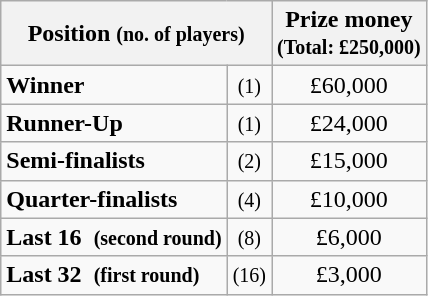<table class="wikitable">
<tr>
<th colspan=2>Position <small>(no. of players)</small></th>
<th>Prize money<br><small>(Total: £250,000)</small></th>
</tr>
<tr>
<td><strong>Winner</strong></td>
<td align=center><small>(1)</small></td>
<td align=center>£60,000</td>
</tr>
<tr>
<td><strong>Runner-Up</strong></td>
<td align=center><small>(1)</small></td>
<td align=center>£24,000</td>
</tr>
<tr>
<td><strong>Semi-finalists</strong></td>
<td align=center><small>(2)</small></td>
<td align=center>£15,000</td>
</tr>
<tr>
<td><strong>Quarter-finalists</strong></td>
<td align=center><small>(4)</small></td>
<td align=center>£10,000</td>
</tr>
<tr>
<td><strong>Last 16  <small>(second round)</small></strong></td>
<td align=center><small>(8)</small></td>
<td align=center>£6,000</td>
</tr>
<tr>
<td><strong>Last 32  <small>(first round)</small></strong></td>
<td align=center><small>(16)</small></td>
<td align=center>£3,000</td>
</tr>
</table>
